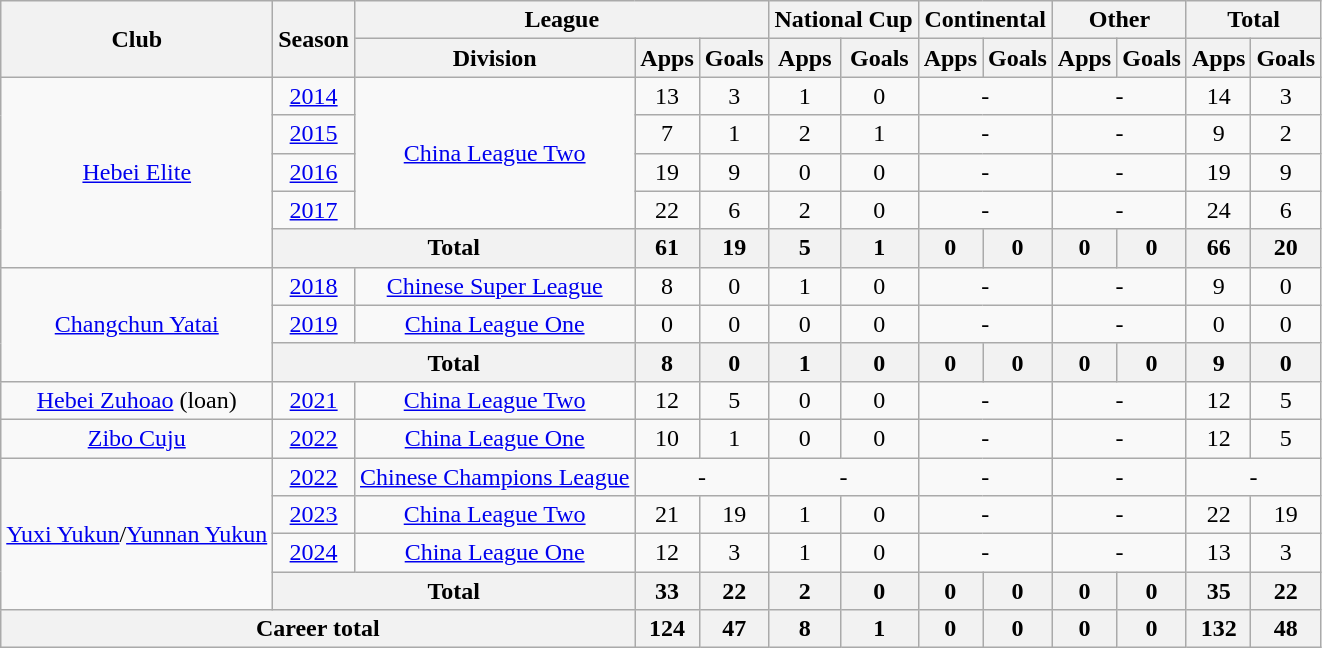<table class="wikitable" style="text-align: center">
<tr>
<th rowspan="2">Club</th>
<th rowspan="2">Season</th>
<th colspan="3">League</th>
<th colspan="2">National Cup</th>
<th colspan="2">Continental</th>
<th colspan="2">Other</th>
<th colspan="2">Total</th>
</tr>
<tr>
<th>Division</th>
<th>Apps</th>
<th>Goals</th>
<th>Apps</th>
<th>Goals</th>
<th>Apps</th>
<th>Goals</th>
<th>Apps</th>
<th>Goals</th>
<th>Apps</th>
<th>Goals</th>
</tr>
<tr>
<td rowspan=5><a href='#'>Hebei Elite</a></td>
<td><a href='#'>2014</a></td>
<td rowspan="4"><a href='#'>China League Two</a></td>
<td>13</td>
<td>3</td>
<td>1</td>
<td>0</td>
<td colspan="2">-</td>
<td colspan="2">-</td>
<td>14</td>
<td>3</td>
</tr>
<tr>
<td><a href='#'>2015</a></td>
<td>7</td>
<td>1</td>
<td>2</td>
<td>1</td>
<td colspan="2">-</td>
<td colspan="2">-</td>
<td>9</td>
<td>2</td>
</tr>
<tr>
<td><a href='#'>2016</a></td>
<td>19</td>
<td>9</td>
<td>0</td>
<td>0</td>
<td colspan="2">-</td>
<td colspan="2">-</td>
<td>19</td>
<td>9</td>
</tr>
<tr>
<td><a href='#'>2017</a></td>
<td>22</td>
<td>6</td>
<td>2</td>
<td>0</td>
<td colspan="2">-</td>
<td colspan="2">-</td>
<td>24</td>
<td>6</td>
</tr>
<tr>
<th colspan="2">Total</th>
<th>61</th>
<th>19</th>
<th>5</th>
<th>1</th>
<th>0</th>
<th>0</th>
<th>0</th>
<th>0</th>
<th>66</th>
<th>20</th>
</tr>
<tr>
<td rowspan=3><a href='#'>Changchun Yatai</a></td>
<td><a href='#'>2018</a></td>
<td><a href='#'>Chinese Super League</a></td>
<td>8</td>
<td>0</td>
<td>1</td>
<td>0</td>
<td colspan="2">-</td>
<td colspan="2">-</td>
<td>9</td>
<td>0</td>
</tr>
<tr>
<td><a href='#'>2019</a></td>
<td><a href='#'>China League One</a></td>
<td>0</td>
<td>0</td>
<td>0</td>
<td>0</td>
<td colspan="2">-</td>
<td colspan="2">-</td>
<td>0</td>
<td>0</td>
</tr>
<tr>
<th colspan="2">Total</th>
<th>8</th>
<th>0</th>
<th>1</th>
<th>0</th>
<th>0</th>
<th>0</th>
<th>0</th>
<th>0</th>
<th>9</th>
<th>0</th>
</tr>
<tr>
<td><a href='#'>Hebei Zuhoao</a> (loan)</td>
<td><a href='#'>2021</a></td>
<td><a href='#'>China League Two</a></td>
<td>12</td>
<td>5</td>
<td>0</td>
<td>0</td>
<td colspan="2">-</td>
<td colspan="2">-</td>
<td>12</td>
<td>5</td>
</tr>
<tr>
<td><a href='#'>Zibo Cuju</a></td>
<td><a href='#'>2022</a></td>
<td><a href='#'>China League One</a></td>
<td>10</td>
<td>1</td>
<td>0</td>
<td>0</td>
<td colspan="2">-</td>
<td colspan="2">-</td>
<td>12</td>
<td>5</td>
</tr>
<tr>
<td rowspan=4><a href='#'>Yuxi Yukun</a>/<a href='#'>Yunnan Yukun</a></td>
<td><a href='#'>2022</a></td>
<td><a href='#'>Chinese Champions League</a></td>
<td colspan="2">-</td>
<td colspan="2">-</td>
<td colspan="2">-</td>
<td colspan="2">-</td>
<td colspan="2">-</td>
</tr>
<tr>
<td><a href='#'>2023</a></td>
<td><a href='#'>China League Two</a></td>
<td>21</td>
<td>19</td>
<td>1</td>
<td>0</td>
<td colspan="2">-</td>
<td colspan="2">-</td>
<td>22</td>
<td>19</td>
</tr>
<tr>
<td><a href='#'>2024</a></td>
<td><a href='#'>China League One</a></td>
<td>12</td>
<td>3</td>
<td>1</td>
<td>0</td>
<td colspan="2">-</td>
<td colspan="2">-</td>
<td>13</td>
<td>3</td>
</tr>
<tr>
<th colspan="2">Total</th>
<th>33</th>
<th>22</th>
<th>2</th>
<th>0</th>
<th>0</th>
<th>0</th>
<th>0</th>
<th>0</th>
<th>35</th>
<th>22</th>
</tr>
<tr>
<th colspan=3>Career total</th>
<th>124</th>
<th>47</th>
<th>8</th>
<th>1</th>
<th>0</th>
<th>0</th>
<th>0</th>
<th>0</th>
<th>132</th>
<th>48</th>
</tr>
</table>
